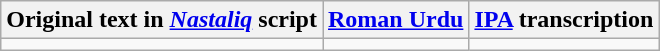<table class="wikitable">
<tr>
<th>Original text in <em><a href='#'>Nastaliq</a></em> script</th>
<th><a href='#'>Roman Urdu</a></th>
<th><a href='#'>IPA</a> transcription</th>
</tr>
<tr style="vertical-align:top; white-space:nowrap;">
<td></td>
<td></td>
<td></td>
</tr>
</table>
